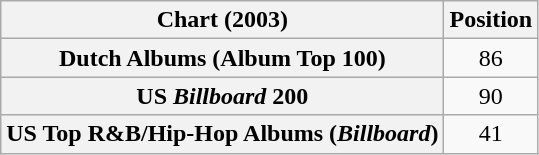<table class="wikitable sortable plainrowheaders">
<tr>
<th>Chart (2003)</th>
<th>Position</th>
</tr>
<tr>
<th scope="row">Dutch Albums (Album Top 100)</th>
<td align="center">86</td>
</tr>
<tr>
<th scope="row">US <em>Billboard</em> 200</th>
<td align="center">90</td>
</tr>
<tr>
<th scope="row">US Top R&B/Hip-Hop Albums (<em>Billboard</em>)</th>
<td align="center">41</td>
</tr>
</table>
